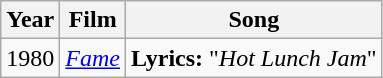<table class="wikitable">
<tr>
<th>Year</th>
<th>Film</th>
<th>Song</th>
</tr>
<tr>
<td>1980</td>
<td><em><a href='#'>Fame</a></em></td>
<td><strong>Lyrics:</strong> "<em>Hot Lunch Jam</em>"</td>
</tr>
</table>
